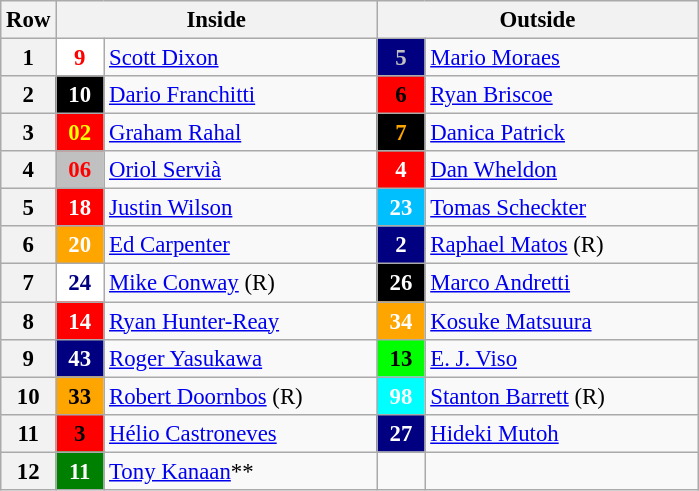<table class="wikitable" style="font-size: 95%;">
<tr>
<th>Row</th>
<th colspan=2>Inside</th>
<th colspan=2>Outside</th>
</tr>
<tr>
<th>1</th>
<td style="background:white; color:red;" align=center><strong>9</strong></td>
<td width="175"> <a href='#'>Scott Dixon</a></td>
<td style="background:navy; color:silver;" align=center><strong>5</strong></td>
<td> <a href='#'>Mario Moraes</a></td>
</tr>
<tr>
<th>2</th>
<td style="background:black; color:white;" align="center" width="25"><strong>10</strong></td>
<td width="175"> <a href='#'>Dario Franchitti</a></td>
<td style="background:red; color:black;" align=center width="25"><strong>6</strong></td>
<td width="175"> <a href='#'>Ryan Briscoe</a></td>
</tr>
<tr>
<th>3</th>
<td style="background:red; color:yellow;" align="center"><strong>02</strong></td>
<td> <a href='#'>Graham Rahal</a></td>
<td style="background:black; color:orange;" align=center><strong>7</strong></td>
<td> <a href='#'>Danica Patrick</a></td>
</tr>
<tr>
<th>4</th>
<td style="background:silver; color:red;" align=center><strong>06</strong></td>
<td> <a href='#'>Oriol Servià</a></td>
<td style="background:red; color:white;" align=center><strong>4</strong></td>
<td> <a href='#'>Dan Wheldon</a></td>
</tr>
<tr>
<th>5</th>
<td style="background:red; color:white;" align=center><strong>18</strong></td>
<td> <a href='#'>Justin Wilson</a></td>
<td style="background:DeepSkyBlue; color:white;" align=center><strong>23</strong></td>
<td> <a href='#'>Tomas Scheckter</a></td>
</tr>
<tr>
<th>6</th>
<td style="background:orange; color:white;" align=center><strong>20</strong></td>
<td> <a href='#'>Ed Carpenter</a></td>
<td style="background:navy; color:white;" align=center><strong>2</strong></td>
<td> <a href='#'>Raphael Matos</a> (R)</td>
</tr>
<tr>
<th>7</th>
<td style="background:white; color:navy;" align=center><strong>24</strong></td>
<td> <a href='#'>Mike Conway</a> (R)</td>
<td style="background:black; color:white;" align=center><strong>26</strong></td>
<td> <a href='#'>Marco Andretti</a></td>
</tr>
<tr>
<th>8</th>
<td style="background:red; color:white;" align=center><strong>14</strong></td>
<td> <a href='#'>Ryan Hunter-Reay</a></td>
<td style="background:orange; color:white;" align=center><strong>34</strong></td>
<td> <a href='#'>Kosuke Matsuura</a></td>
</tr>
<tr>
<th>9</th>
<td style="background:navy; color:white;" align=center><strong>43</strong></td>
<td> <a href='#'>Roger Yasukawa</a></td>
<td style="background:lime; color:black;" align=center><strong>13</strong></td>
<td> <a href='#'>E. J. Viso</a></td>
</tr>
<tr>
<th>10</th>
<td style="background:orange; color:black;" align=center><strong>33</strong></td>
<td> <a href='#'>Robert Doornbos</a> (R)</td>
<td style="background:aqua; color:white;" align=center><strong>98</strong></td>
<td> <a href='#'>Stanton Barrett</a> (R)</td>
</tr>
<tr>
<th>11</th>
<td style="background:red; color:black;" align="center" width="25"><strong>3</strong></td>
<td width="175"> <a href='#'>Hélio Castroneves</a></td>
<td style="background:navy; color:white;" align=center><strong>27</strong></td>
<td> <a href='#'>Hideki Mutoh</a></td>
</tr>
<tr>
<th>12</th>
<td style="background:green; color:white;" align=center><strong>11</strong></td>
<td> <a href='#'>Tony Kanaan</a>**</td>
<td></td>
<td></td>
</tr>
</table>
